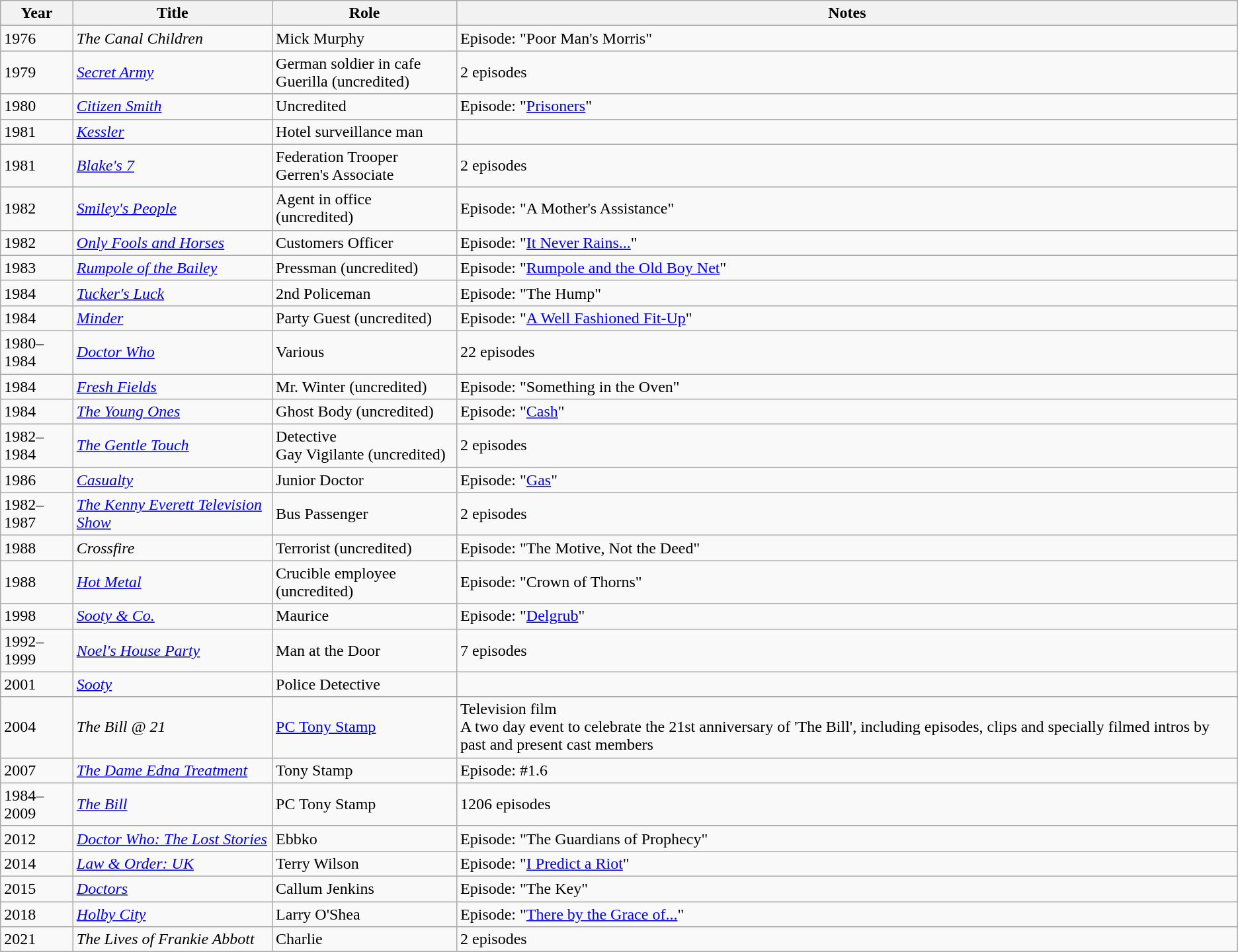<table class="wikitable sortable">
<tr>
<th>Year</th>
<th>Title</th>
<th>Role</th>
<th class="unsortable">Notes</th>
</tr>
<tr>
<td>1976</td>
<td><em>The Canal Children</em></td>
<td>Mick Murphy</td>
<td>Episode: "Poor Man's Morris"</td>
</tr>
<tr>
<td>1979</td>
<td><em><a href='#'>Secret Army</a></em></td>
<td>German soldier in cafe<br>Guerilla (uncredited)</td>
<td>2 episodes</td>
</tr>
<tr>
<td>1980</td>
<td><em><a href='#'>Citizen Smith</a></em></td>
<td>Uncredited</td>
<td>Episode: "<a href='#'>Prisoners</a>"</td>
</tr>
<tr>
<td>1981</td>
<td><em><a href='#'>Kessler</a></em></td>
<td>Hotel surveillance man</td>
<td></td>
</tr>
<tr>
<td>1981</td>
<td><em><a href='#'>Blake's 7</a></em></td>
<td>Federation Trooper<br>Gerren's Associate</td>
<td>2 episodes</td>
</tr>
<tr>
<td>1982</td>
<td><em><a href='#'>Smiley's People</a></em></td>
<td>Agent in office (uncredited)</td>
<td>Episode: "A Mother's Assistance"</td>
</tr>
<tr>
<td>1982</td>
<td><em><a href='#'>Only Fools and Horses</a></em></td>
<td>Customers Officer</td>
<td>Episode: "<a href='#'>It Never Rains...</a>"</td>
</tr>
<tr>
<td>1983</td>
<td><em><a href='#'>Rumpole of the Bailey</a></em></td>
<td>Pressman (uncredited)</td>
<td>Episode: "<a href='#'>Rumpole and the Old Boy Net</a>"</td>
</tr>
<tr>
<td>1984</td>
<td><em><a href='#'>Tucker's Luck</a></em></td>
<td>2nd Policeman</td>
<td>Episode: "The Hump"</td>
</tr>
<tr>
<td>1984</td>
<td><em><a href='#'>Minder</a></em></td>
<td>Party Guest (uncredited)</td>
<td>Episode: "<a href='#'>A Well Fashioned Fit-Up</a>"</td>
</tr>
<tr>
<td>1980–1984</td>
<td><em><a href='#'>Doctor Who</a></em></td>
<td>Various</td>
<td>22 episodes</td>
</tr>
<tr>
<td>1984</td>
<td><em><a href='#'>Fresh Fields</a></em></td>
<td>Mr. Winter (uncredited)</td>
<td>Episode: "Something in the Oven"</td>
</tr>
<tr>
<td>1984</td>
<td><em><a href='#'>The Young Ones</a></em></td>
<td>Ghost Body (uncredited)</td>
<td>Episode: "<a href='#'>Cash</a>"</td>
</tr>
<tr>
<td>1982–1984</td>
<td><em><a href='#'>The Gentle Touch</a></em></td>
<td>Detective<br>Gay Vigilante (uncredited)</td>
<td>2 episodes</td>
</tr>
<tr>
<td>1986</td>
<td><em><a href='#'>Casualty</a></em></td>
<td>Junior Doctor</td>
<td>Episode: "<a href='#'>Gas</a>"</td>
</tr>
<tr>
<td>1982–1987</td>
<td><em><a href='#'>The Kenny Everett Television Show</a></em></td>
<td>Bus Passenger</td>
<td>2 episodes</td>
</tr>
<tr>
<td>1988</td>
<td><em>Crossfire</em></td>
<td>Terrorist (uncredited)</td>
<td>Episode: "The Motive, Not the Deed"</td>
</tr>
<tr>
<td>1988</td>
<td><em><a href='#'>Hot Metal</a></em></td>
<td>Crucible employee (uncredited)</td>
<td>Episode: "Crown of Thorns"</td>
</tr>
<tr>
<td>1998</td>
<td><em><a href='#'>Sooty & Co.</a></em></td>
<td>Maurice</td>
<td>Episode: "<a href='#'>Delgrub</a>"</td>
</tr>
<tr>
<td>1992–1999</td>
<td><em><a href='#'>Noel's House Party</a></em></td>
<td>Man at the Door</td>
<td>7 episodes</td>
</tr>
<tr>
<td>2001</td>
<td><em><a href='#'>Sooty</a></em></td>
<td>Police Detective</td>
<td></td>
</tr>
<tr>
<td>2004</td>
<td><em>The Bill @ 21</em></td>
<td><a href='#'>PC Tony Stamp</a></td>
<td>Television film<br>A two day event to celebrate the 21st anniversary of 'The Bill', including episodes, clips and specially filmed intros by past and present cast members</td>
</tr>
<tr>
<td>2007</td>
<td><em><a href='#'>The Dame Edna Treatment</a></em></td>
<td>Tony Stamp</td>
<td>Episode: #1.6</td>
</tr>
<tr>
<td>1984–2009</td>
<td><em><a href='#'>The Bill</a></em></td>
<td>PC Tony Stamp</td>
<td>1206 episodes</td>
</tr>
<tr>
<td>2012</td>
<td><em><a href='#'>Doctor Who: The Lost Stories</a></em></td>
<td>Ebbko</td>
<td>Episode: "The Guardians of Prophecy"</td>
</tr>
<tr>
<td>2014</td>
<td><em><a href='#'>Law & Order: UK</a></em></td>
<td>Terry Wilson</td>
<td>Episode: "<a href='#'>I Predict a Riot</a>"</td>
</tr>
<tr>
<td>2015</td>
<td><em><a href='#'>Doctors</a></em></td>
<td>Callum Jenkins</td>
<td>Episode: "The Key"</td>
</tr>
<tr>
<td>2018</td>
<td><em><a href='#'>Holby City</a></em></td>
<td>Larry O'Shea</td>
<td>Episode: "<a href='#'>There by the Grace of...</a>"</td>
</tr>
<tr>
<td>2021</td>
<td><em>The Lives of Frankie Abbott</em></td>
<td>Charlie</td>
<td>2 episodes</td>
</tr>
</table>
